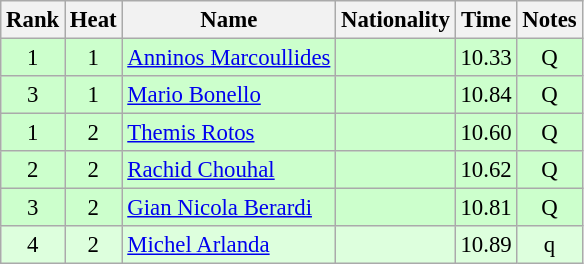<table class="wikitable sortable" style="text-align:center; font-size:95%">
<tr>
<th>Rank</th>
<th>Heat</th>
<th>Name</th>
<th>Nationality</th>
<th>Time</th>
<th>Notes</th>
</tr>
<tr bgcolor=ccffcc>
<td>1</td>
<td>1</td>
<td align=left><a href='#'>Anninos Marcoullides</a></td>
<td align=left></td>
<td>10.33</td>
<td>Q</td>
</tr>
<tr bgcolor=ccffcc>
<td>3</td>
<td>1</td>
<td align=left><a href='#'>Mario Bonello</a></td>
<td align=left></td>
<td>10.84</td>
<td>Q</td>
</tr>
<tr bgcolor=ccffcc>
<td>1</td>
<td>2</td>
<td align=left><a href='#'>Themis Rotos</a></td>
<td align=left></td>
<td>10.60</td>
<td>Q</td>
</tr>
<tr bgcolor=ccffcc>
<td>2</td>
<td>2</td>
<td align=left><a href='#'>Rachid Chouhal</a></td>
<td align=left></td>
<td>10.62</td>
<td>Q</td>
</tr>
<tr bgcolor=ccffcc>
<td>3</td>
<td>2</td>
<td align=left><a href='#'>Gian Nicola Berardi</a></td>
<td align=left></td>
<td>10.81</td>
<td>Q</td>
</tr>
<tr bgcolor=ddffdd>
<td>4</td>
<td>2</td>
<td align=left><a href='#'>Michel Arlanda</a></td>
<td align=left></td>
<td>10.89</td>
<td>q</td>
</tr>
</table>
